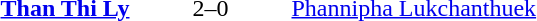<table>
<tr>
<th width=400></th>
<th width=100></th>
<th width=400></th>
</tr>
<tr>
<td align=right><strong><a href='#'>Than Thi Ly</a> </strong></td>
<td align=center>2–0</td>
<td> <a href='#'>Phannipha Lukchanthuek</a></td>
</tr>
</table>
